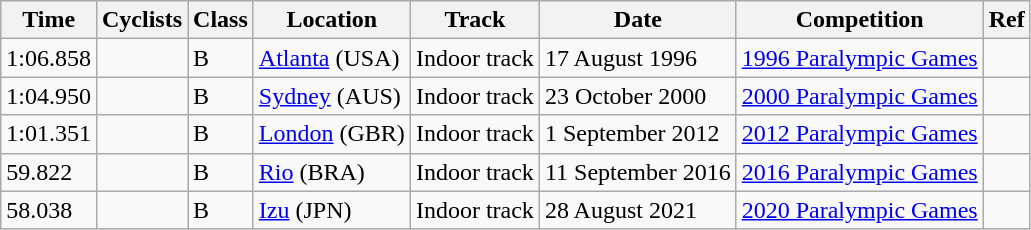<table class="wikitable">
<tr align="left">
<th>Time</th>
<th>Cyclists</th>
<th>Class</th>
<th>Location</th>
<th>Track</th>
<th>Date</th>
<th>Competition</th>
<th>Ref</th>
</tr>
<tr>
<td>1:06.858</td>
<td><br></td>
<td>B</td>
<td><a href='#'>Atlanta</a> (USA)</td>
<td>Indoor track</td>
<td>17 August 1996</td>
<td><a href='#'>1996 Paralympic Games</a></td>
<td></td>
</tr>
<tr>
<td>1:04.950</td>
<td><br></td>
<td>B</td>
<td><a href='#'>Sydney</a> (AUS)</td>
<td>Indoor track</td>
<td>23 October 2000</td>
<td><a href='#'>2000 Paralympic Games</a></td>
<td></td>
</tr>
<tr>
<td>1:01.351</td>
<td><br></td>
<td>B</td>
<td><a href='#'>London</a> (GBR)</td>
<td>Indoor track</td>
<td>1 September 2012</td>
<td><a href='#'>2012 Paralympic Games</a></td>
<td></td>
</tr>
<tr>
<td>59.822</td>
<td><br></td>
<td>B</td>
<td><a href='#'>Rio</a> (BRA)</td>
<td>Indoor track</td>
<td>11 September 2016</td>
<td><a href='#'>2016 Paralympic Games</a></td>
<td></td>
</tr>
<tr>
<td>58.038</td>
<td><br></td>
<td>B</td>
<td><a href='#'>Izu</a> (JPN)</td>
<td>Indoor track</td>
<td>28 August 2021</td>
<td><a href='#'>2020 Paralympic Games</a></td>
<td></td>
</tr>
</table>
